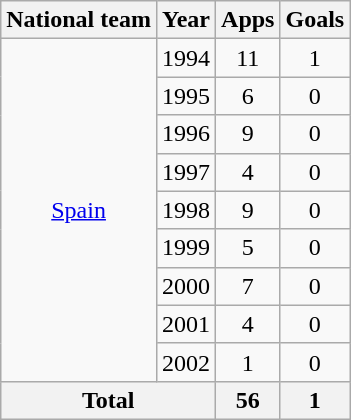<table class="wikitable" style="text-align:center">
<tr>
<th>National team</th>
<th>Year</th>
<th>Apps</th>
<th>Goals</th>
</tr>
<tr>
<td rowspan="9"><a href='#'>Spain</a></td>
<td>1994</td>
<td>11</td>
<td>1</td>
</tr>
<tr>
<td>1995</td>
<td>6</td>
<td>0</td>
</tr>
<tr>
<td>1996</td>
<td>9</td>
<td>0</td>
</tr>
<tr>
<td>1997</td>
<td>4</td>
<td>0</td>
</tr>
<tr>
<td>1998</td>
<td>9</td>
<td>0</td>
</tr>
<tr>
<td>1999</td>
<td>5</td>
<td>0</td>
</tr>
<tr>
<td>2000</td>
<td>7</td>
<td>0</td>
</tr>
<tr>
<td>2001</td>
<td>4</td>
<td>0</td>
</tr>
<tr>
<td>2002</td>
<td>1</td>
<td>0</td>
</tr>
<tr>
<th colspan="2">Total</th>
<th>56</th>
<th>1</th>
</tr>
</table>
